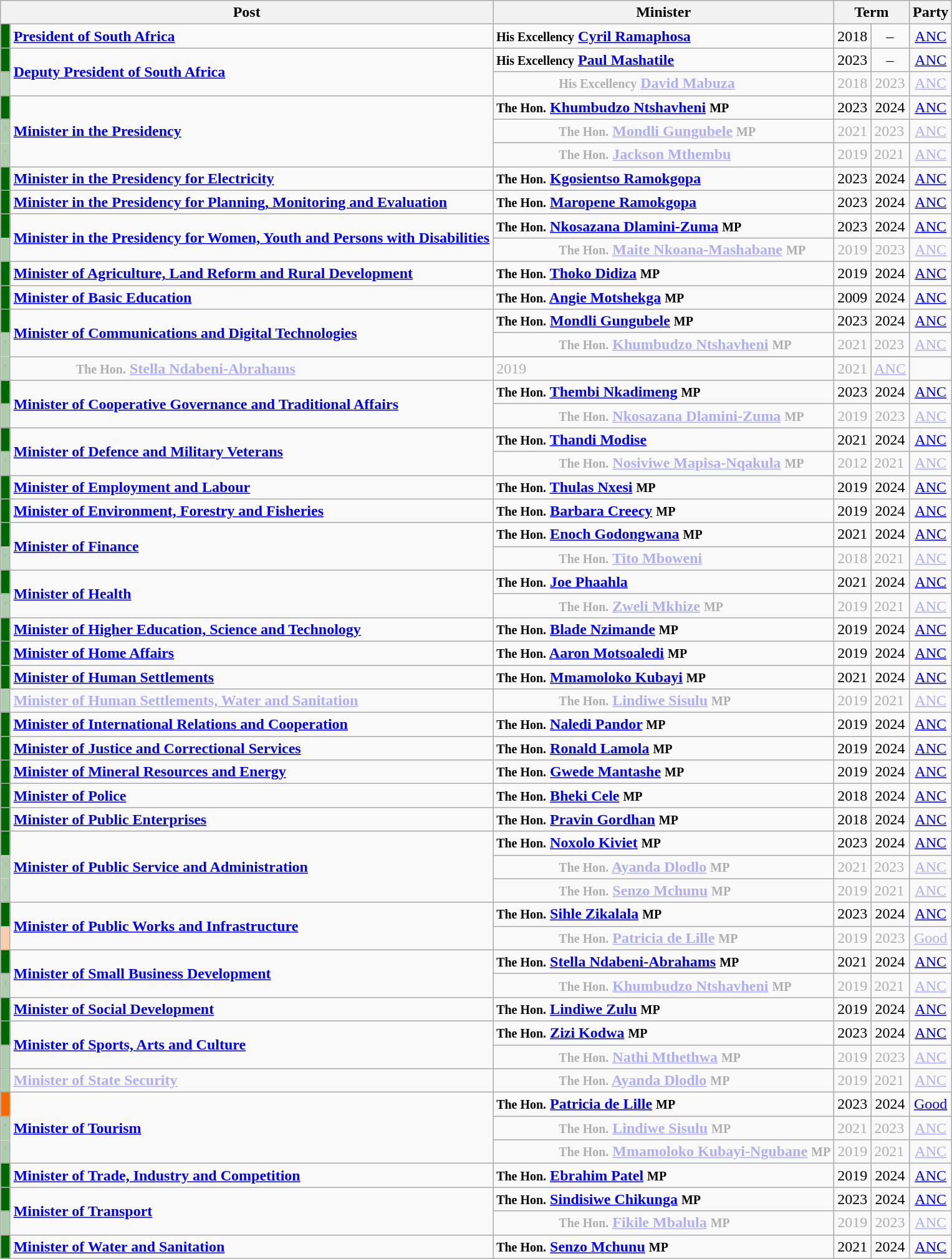<table class="wikitable">
<tr>
<th colspan=2>Post</th>
<th>Minister</th>
<th colspan=2>Term</th>
<th>Party</th>
</tr>
<tr>
<td style="width:1px;; background:#006600;"></td>
<td><strong><a href='#'>President of South Africa</a></strong></td>
<td><strong><small>His Excellency</small> <a href='#'>Cyril Ramaphosa</a></strong></td>
<td>2018</td>
<td align="center">–</td>
<td align="center"><a href='#'>ANC</a></td>
</tr>
<tr>
<td style="width:1px;; background:#006600;"></td>
<td rowspan=2><strong><a href='#'>Deputy President of South Africa</a></strong></td>
<td><strong><small>His Excellency</small> <a href='#'>Paul Mashatile</a></strong></td>
<td>2023</td>
<td align="center">–</td>
<td align="center"><a href='#'>ANC</a></td>
</tr>
<tr style="opacity:.3;">
<td style="width:1px;; background:#006600;"></td>
<td style="padding-left:70px"><strong><small>His Excellency</small> <a href='#'>David Mabuza</a></strong></td>
<td>2018</td>
<td align="center">2023</td>
<td align="center"><a href='#'>ANC</a></td>
</tr>
<tr>
<td style="width:1px;; background:#006600;"></td>
<td rowspan=3><strong><a href='#'>Minister in the Presidency</a></strong></td>
<td><strong><small>The Hon.</small> <a href='#'>Khumbudzo Ntshavheni</a> <small>MP</small></strong></td>
<td>2023</td>
<td align="center">2024</td>
<td align="center"><a href='#'>ANC</a></td>
</tr>
<tr style="opacity:.3;">
<td style="width:1px; border-width:0px; background:#006600;border-color:10px solid white">'</td>
<td style="padding-left:70px"><strong><small>The Hon.</small> <a href='#'>Mondli Gungubele</a> <small>MP</small></strong></td>
<td>2021</td>
<td>2023</td>
<td align="center"><a href='#'>ANC</a></td>
</tr>
<tr style="opacity:.3;">
<td style="width:1px; border-width:0px; background:#006600;border-color:10px solid white">'</td>
<td style="padding-left:70px"><strong><small>The Hon.</small> <a href='#'>Jackson Mthembu</a></strong></td>
<td>2019</td>
<td>2021</td>
<td align="center"><a href='#'>ANC</a></td>
</tr>
<tr>
<td style="width:1px;; background:#006600;"></td>
<td><strong><a href='#'>Minister in the Presidency for Electricity</a></strong></td>
<td><strong><small>The Hon.</small> <a href='#'>Kgosientso Ramokgopa</a></strong></td>
<td>2023</td>
<td align="center">2024</td>
<td align="center"><a href='#'>ANC</a></td>
</tr>
<tr>
<td style="width:1px;; background:#006600;"></td>
<td><strong><a href='#'>Minister in the Presidency for Planning, Monitoring and Evaluation</a></strong></td>
<td><strong><small>The Hon.</small> <a href='#'>Maropene Ramokgopa</a></strong></td>
<td>2023</td>
<td align="center">2024</td>
<td align="center"><a href='#'>ANC</a></td>
</tr>
<tr>
<td style="width:1px;; background:#006600;"></td>
<td rowspan=2><strong><a href='#'>Minister in the Presidency for Women, Youth and Persons with Disabilities</a></strong></td>
<td><strong><small>The Hon.</small> <a href='#'>Nkosazana Dlamini-Zuma</a> <small>MP</small></strong></td>
<td>2023</td>
<td align="center">2024</td>
<td align="center"><a href='#'>ANC</a></td>
</tr>
<tr style="opacity:.3;">
<td style="width:1px;; background:#006600;"></td>
<td style="padding-left:70px"><strong><small>The Hon.</small> <a href='#'>Maite Nkoana-Mashabane</a> <small>MP</small></strong></td>
<td>2019</td>
<td align="center">2023</td>
<td align="center"><a href='#'>ANC</a></td>
</tr>
<tr>
<td style="width:1px;; background:#006600;"></td>
<td><strong><a href='#'>Minister of Agriculture, Land Reform and Rural Development</a></strong></td>
<td><strong><small>The Hon.</small> <a href='#'>Thoko Didiza</a> <small>MP</small></strong></td>
<td>2019</td>
<td align="center">2024</td>
<td align="center"><a href='#'>ANC</a></td>
</tr>
<tr>
<td style="width:1px;; background:#006600;"></td>
<td><strong><a href='#'>Minister of Basic Education</a></strong></td>
<td><strong><small>The Hon.</small> <a href='#'>Angie Motshekga</a> <small>MP</small></strong></td>
<td>2009</td>
<td align="center">2024</td>
<td align="center"><a href='#'>ANC</a></td>
</tr>
<tr>
<td style="width:1px;; background:#006600;"></td>
<td rowspan=3><strong><a href='#'>Minister of Communications and Digital Technologies</a></strong></td>
<td><strong><small>The Hon.</small> <a href='#'>Mondli Gungubele</a> <small>MP</small></strong></td>
<td>2023</td>
<td align="center">2024</td>
<td align="center"><a href='#'>ANC</a></td>
</tr>
<tr style="opacity:.3;">
<td style="width:1px; border-width:0px; background:#006600;border-color:10px solid white">'</td>
<td style="padding-left:70px"><strong><small>The Hon.</small> <a href='#'>Khumbudzo Ntshavheni</a> <small>MP</small></strong></td>
<td>2021</td>
<td>2023</td>
<td align="center"><a href='#'>ANC</a></td>
</tr>
<tr>
</tr>
<tr style="opacity:.3;">
<td style="width:1px; border-width:0px; background:#006600;border-color:10px solid white">'</td>
<td style="padding-left:70px"><strong><small>The Hon.</small> <a href='#'>Stella Ndabeni-Abrahams</a></strong></td>
<td>2019</td>
<td>2021</td>
<td align="center"><a href='#'>ANC</a></td>
</tr>
<tr>
<td style="width:1px;; background:#006600;"></td>
<td rowspan=2><strong><a href='#'>Minister of Cooperative Governance and Traditional Affairs</a></strong></td>
<td><strong><small>The Hon.</small> <a href='#'>Thembi Nkadimeng</a> <small>MP</small></strong></td>
<td>2023</td>
<td align="center">2024</td>
<td align="center"><a href='#'>ANC</a></td>
</tr>
<tr style="opacity:.3;">
<td style="width:1px;; background:#006600;"></td>
<td style="padding-left:70px"><strong><small>The Hon.</small> <a href='#'>Nkosazana Dlamini-Zuma</a> <small>MP</small></strong></td>
<td>2019</td>
<td align="center">2023</td>
<td align="center"><a href='#'>ANC</a></td>
</tr>
<tr>
<td style="width:1px;; background:#006600;"></td>
<td rowspan=2><strong><a href='#'>Minister of Defence and Military Veterans</a></strong></td>
<td><strong><small>The Hon.</small> <a href='#'>Thandi Modise</a></strong></td>
<td>2021</td>
<td align="center">2024</td>
<td align="center"><a href='#'>ANC</a></td>
</tr>
<tr style="opacity:.3;">
<td style="width:1px; border-width:0px; background:#006600;border-color:10px solid white">'</td>
<td style="padding-left:70px"><strong><small>The Hon.</small> <a href='#'>Nosiviwe Mapisa-Nqakula</a> <small>MP</small></strong></td>
<td>2012</td>
<td>2021</td>
<td align="center"><a href='#'>ANC</a></td>
</tr>
<tr>
<td style="width:1px;; background:#006600;"></td>
<td><strong><a href='#'>Minister of Employment and Labour</a></strong></td>
<td><strong><small>The Hon.</small> <a href='#'>Thulas Nxesi</a> <small>MP</small></strong></td>
<td>2019</td>
<td align="center">2024</td>
<td align="center"><a href='#'>ANC</a></td>
</tr>
<tr>
<td style="width:1px;; background:#006600;"></td>
<td><strong><a href='#'>Minister of Environment, Forestry and Fisheries</a></strong></td>
<td><strong><small>The Hon.</small> <a href='#'>Barbara Creecy</a> <small>MP</small></strong></td>
<td>2019</td>
<td align="center">2024</td>
<td align="center"><a href='#'>ANC</a></td>
</tr>
<tr>
<td style="width:1px;; background:#006600;"></td>
<td rowspan=2><strong><a href='#'>Minister of Finance</a></strong></td>
<td><strong><small>The Hon.</small> <a href='#'>Enoch Godongwana</a> <small>MP</small></strong></td>
<td>2021</td>
<td align="center">2024</td>
<td align="center"><a href='#'>ANC</a></td>
</tr>
<tr style="opacity:.3;">
<td style="width:1px; border-width:0px; background:#006600;border-color:10px solid white">'</td>
<td style="padding-left:70px"><strong><small>The Hon.</small> <a href='#'>Tito Mboweni</a></strong></td>
<td>2018</td>
<td>2021</td>
<td align="center"><a href='#'>ANC</a></td>
</tr>
<tr>
<td style="width:1px;; background:#006600;"></td>
<td rowspan=2><strong><a href='#'>Minister of Health</a></strong></td>
<td><strong><small>The Hon.</small> <a href='#'>Joe Phaahla</a></strong></td>
<td>2021</td>
<td align="center">2024</td>
<td align="center"><a href='#'>ANC</a></td>
</tr>
<tr style="opacity:.3;">
<td style="width:1px; border-width:0px; background:#006600;border-color:10px solid white">'</td>
<td style="padding-left:70px"><strong><small>The Hon.</small> <a href='#'>Zweli Mkhize</a> <small>MP</small></strong></td>
<td>2019</td>
<td>2021</td>
<td align="center"><a href='#'>ANC</a></td>
</tr>
<tr>
<td style="width:1px;; background:#006600;"></td>
<td><strong><a href='#'>Minister of Higher Education, Science and Technology</a></strong></td>
<td><strong><small>The Hon.</small> <a href='#'>Blade Nzimande</a> <small>MP</small></strong></td>
<td>2019</td>
<td align="center">2024</td>
<td align="center"><a href='#'>ANC</a></td>
</tr>
<tr>
<td style="width:1px;; background:#006600;"></td>
<td><strong><a href='#'>Minister of Home Affairs</a></strong></td>
<td><strong><small>The Hon.</small> <a href='#'>Aaron Motsoaledi</a> <small>MP</small></strong></td>
<td>2019</td>
<td align="center">2024</td>
<td align="center"><a href='#'>ANC</a></td>
</tr>
<tr>
<td style="width:1px;; background:#006600;"></td>
<td><strong><a href='#'>Minister of Human Settlements</a></strong></td>
<td><strong><small>The Hon.</small> <a href='#'>Mmamoloko Kubayi</a> <small>MP</small></strong></td>
<td>2021</td>
<td align="center">2024</td>
<td align="center"><a href='#'>ANC</a></td>
</tr>
<tr style="opacity:.3;">
<td style="width:1px;; background:#006600;"></td>
<td><strong><a href='#'>Minister of Human Settlements, Water and Sanitation</a></strong></td>
<td style="padding-left:70px"><strong><small>The Hon.</small> <a href='#'>Lindiwe Sisulu</a> <small>MP</small></strong></td>
<td>2019</td>
<td>2021</td>
<td align="center"><a href='#'>ANC</a></td>
</tr>
<tr>
<td style="width:1px;; background:#006600;"></td>
<td><strong><a href='#'>Minister of International Relations and Cooperation</a></strong></td>
<td><strong><small>The Hon.</small> <a href='#'>Naledi Pandor</a> <small>MP</small></strong></td>
<td>2019</td>
<td align="center">2024</td>
<td align="center"><a href='#'>ANC</a></td>
</tr>
<tr>
<td style="width:1px;; background:#006600;"></td>
<td><strong><a href='#'>Minister of Justice and Correctional Services</a></strong></td>
<td><strong><small>The Hon.</small> <a href='#'>Ronald Lamola</a> <small>MP</small></strong></td>
<td>2019</td>
<td align="center">2024</td>
<td align="center"><a href='#'>ANC</a></td>
</tr>
<tr>
<td style="width:1px;; background:#006600;"></td>
<td><strong><a href='#'>Minister of Mineral Resources and Energy</a></strong></td>
<td><strong><small>The Hon.</small> <a href='#'>Gwede Mantashe</a> <small>MP</small></strong></td>
<td>2019</td>
<td align="center">2024</td>
<td align="center"><a href='#'>ANC</a></td>
</tr>
<tr>
<td style="width:1px;; background:#006600;"></td>
<td><strong><a href='#'>Minister of Police</a></strong></td>
<td><strong><small>The Hon.</small> <a href='#'>Bheki Cele</a> <small>MP</small></strong></td>
<td>2018</td>
<td align="center">2024</td>
<td align="center"><a href='#'>ANC</a></td>
</tr>
<tr>
<td style="width:1px;; background:#006600;"></td>
<td><strong><a href='#'>Minister of Public Enterprises</a></strong></td>
<td><strong><small>The Hon.</small> <a href='#'>Pravin Gordhan</a> <small>MP</small></strong></td>
<td>2018</td>
<td align="center">2024</td>
<td align="center"><a href='#'>ANC</a></td>
</tr>
<tr>
<td style="width:1px;; background:#006600;"></td>
<td rowspan=3><strong><a href='#'>Minister of Public Service and Administration</a></strong></td>
<td><strong><small>The Hon.</small> <a href='#'>Noxolo Kiviet</a> <small>MP</small></strong></td>
<td>2023</td>
<td align="center">2024</td>
<td align="center"><a href='#'>ANC</a></td>
</tr>
<tr style="opacity:.3;">
<td style="width:1px; border-width:0px; background:#006600;border-color:10px solid white">'</td>
<td style="padding-left:70px"><strong><small>The Hon.</small> <a href='#'>Ayanda Dlodlo</a> <small>MP</small></strong></td>
<td>2021</td>
<td>2023</td>
<td align="center"><a href='#'>ANC</a></td>
</tr>
<tr style="opacity:.3;">
<td style="width:1px; border-width:0px; background:#006600;border-color:10px solid white">'</td>
<td style="padding-left:70px"><strong><small>The Hon.</small> <a href='#'>Senzo Mchunu</a> <small>MP</small></strong></td>
<td>2019</td>
<td>2021</td>
<td align="center"><a href='#'>ANC</a></td>
</tr>
<tr>
<td style="width:1px;; background:#006600;"></td>
<td rowspan=2><strong><a href='#'>Minister of Public Works and Infrastructure</a></strong></td>
<td><strong><small>The Hon.</small> <a href='#'>Sihle Zikalala</a> <small>MP</small></strong></td>
<td>2023</td>
<td align="center">2024</td>
<td align="center"><a href='#'>ANC</a></td>
</tr>
<tr style="opacity:.3;">
<td style="width:1px;; background:#F36900;"></td>
<td style="padding-left:70px"><strong><small>The Hon.</small> <a href='#'>Patricia de Lille</a> <small>MP</small></strong></td>
<td>2019</td>
<td align="center">2023</td>
<td align="center"><a href='#'>Good</a></td>
</tr>
<tr>
<td style="width:1px;; background:#006600;"></td>
<td rowspan=2><strong><a href='#'>Minister of Small Business Development</a></strong></td>
<td><strong><small>The Hon.</small> <a href='#'>Stella Ndabeni-Abrahams</a> <small>MP</small></strong></td>
<td>2021</td>
<td align="center">2024</td>
<td align="center"><a href='#'>ANC</a></td>
</tr>
<tr style="opacity:.3;">
<td style="width:1px; border-width:0px; background:#006600;border-color:10px solid white">'</td>
<td style="padding-left:70px"><strong><small>The Hon.</small> <a href='#'>Khumbudzo Ntshavheni</a> <small>MP</small></strong></td>
<td>2019</td>
<td>2021</td>
<td align="center"><a href='#'>ANC</a></td>
</tr>
<tr>
<td style="width:1px;; background:#006600;"></td>
<td><strong><a href='#'>Minister of Social Development</a></strong></td>
<td><strong><small>The Hon.</small> <a href='#'>Lindiwe Zulu</a> <small>MP</small></strong></td>
<td>2019</td>
<td align="center">2024</td>
<td align="center"><a href='#'>ANC</a></td>
</tr>
<tr>
<td style="width:1px;; background:#006600;"></td>
<td rowspan=2><strong><a href='#'>Minister of Sports, Arts and Culture</a></strong></td>
<td><strong><small>The Hon.</small> <a href='#'>Zizi Kodwa</a> <small>MP</small></strong></td>
<td>2023</td>
<td align="center">2024</td>
<td align="center"><a href='#'>ANC</a></td>
</tr>
<tr style="opacity:.3;">
<td style="width:1px;; background:#006600;"></td>
<td style="padding-left:70px"><strong><small>The Hon.</small> <a href='#'>Nathi Mthethwa</a> <small>MP</small></strong></td>
<td>2019</td>
<td align="center">2023</td>
<td align="center"><a href='#'>ANC</a></td>
</tr>
<tr style="opacity:.3;">
<td style="width:1px;; background:#006600;"></td>
<td><strong><a href='#'>Minister of State Security</a></strong></td>
<td style="padding-left:70px"><strong><small>The Hon.</small> <a href='#'>Ayanda Dlodlo</a> <small>MP</small></strong></td>
<td>2019</td>
<td>2021</td>
<td align="center"><a href='#'>ANC</a></td>
</tr>
<tr>
<td style="width:1px;; background:#F36900;"></td>
<td rowspan=3><strong><a href='#'>Minister of Tourism</a></strong></td>
<td><strong><small>The Hon.</small> <a href='#'>Patricia de Lille</a> <small>MP</small></strong></td>
<td>2023</td>
<td align="center">2024</td>
<td align="center"><a href='#'>Good</a></td>
</tr>
<tr style="opacity:.3;">
<td style="width:1px; border-width:0px; background:#006600;border-color:10px solid white">'</td>
<td style="padding-left:70px"><strong><small>The Hon.</small> <a href='#'>Lindiwe Sisulu</a> <small>MP</small></strong></td>
<td>2021</td>
<td>2023</td>
<td align="center"><a href='#'>ANC</a></td>
</tr>
<tr style="opacity:.3;">
<td style="width:1px; border-width:0px; background:#006600;border-color:10px solid white">'</td>
<td style="padding-left:70px"><strong><small>The Hon.</small> <a href='#'>Mmamoloko Kubayi-Ngubane</a> <small>MP</small></strong></td>
<td>2019</td>
<td>2021</td>
<td align="center"><a href='#'>ANC</a></td>
</tr>
<tr>
<td style="width:1px;; background:#006600;"></td>
<td><strong><a href='#'>Minister of Trade, Industry and Competition</a></strong></td>
<td><strong><small>The Hon.</small> <a href='#'>Ebrahim Patel</a> <small>MP</small></strong></td>
<td>2019</td>
<td align="center">2024</td>
<td align="center"><a href='#'>ANC</a></td>
</tr>
<tr>
<td style="width:1px;; background:#006600;"></td>
<td rowspan=2><strong><a href='#'>Minister of Transport</a></strong></td>
<td><strong><small>The Hon.</small> <a href='#'>Sindisiwe Chikunga</a> <small>MP</small></strong></td>
<td>2023</td>
<td align="center">2024</td>
<td align="center"><a href='#'>ANC</a></td>
</tr>
<tr style="opacity:.3;">
<td style="width:1px;; background:#006600;"></td>
<td style="padding-left:70px"><strong><small>The Hon.</small> <a href='#'>Fikile Mbalula</a> <small>MP</small></strong></td>
<td>2019</td>
<td align="center">2023</td>
<td align="center"><a href='#'>ANC</a></td>
</tr>
<tr>
<td style="width:1px;; background:#006600;"></td>
<td><strong><a href='#'>Minister of Water and Sanitation</a></strong></td>
<td><strong><small>The Hon.</small> <a href='#'>Senzo Mchunu</a> <small>MP</small></strong></td>
<td>2021</td>
<td align="center">2024</td>
<td align="center"><a href='#'>ANC</a></td>
</tr>
</table>
